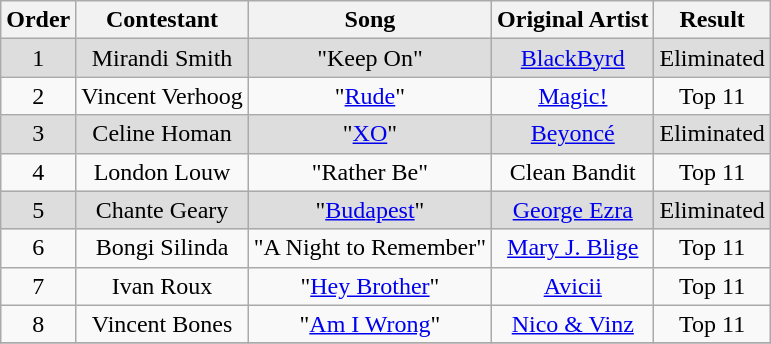<table class="wikitable" style="text-align:center;">
<tr>
<th>Order</th>
<th>Contestant</th>
<th>Song</th>
<th>Original Artist</th>
<th>Result</th>
</tr>
<tr style="background:#ddd;">
<td>1</td>
<td>Mirandi Smith</td>
<td>"Keep On"</td>
<td><a href='#'>BlackByrd</a></td>
<td>Eliminated</td>
</tr>
<tr>
<td>2</td>
<td>Vincent Verhoog</td>
<td>"<a href='#'>Rude</a>"</td>
<td><a href='#'>Magic!</a></td>
<td>Top 11 </td>
</tr>
<tr style="background:#ddd;">
<td>3</td>
<td>Celine Homan</td>
<td>"<a href='#'>XO</a>"</td>
<td><a href='#'>Beyoncé</a></td>
<td>Eliminated</td>
</tr>
<tr>
<td>4</td>
<td>London Louw</td>
<td>"Rather Be"</td>
<td>Clean Bandit</td>
<td>Top 11</td>
</tr>
<tr style="background:#ddd;">
<td>5</td>
<td>Chante Geary</td>
<td>"<a href='#'>Budapest</a>"</td>
<td><a href='#'>George Ezra</a></td>
<td>Eliminated</td>
</tr>
<tr>
<td>6</td>
<td>Bongi Silinda</td>
<td>"A Night to Remember"</td>
<td><a href='#'>Mary J. Blige</a></td>
<td>Top 11</td>
</tr>
<tr>
<td>7</td>
<td>Ivan Roux</td>
<td>"<a href='#'>Hey Brother</a>"</td>
<td><a href='#'>Avicii</a></td>
<td>Top 11 </td>
</tr>
<tr>
<td>8</td>
<td>Vincent Bones</td>
<td>"<a href='#'>Am I Wrong</a>"</td>
<td><a href='#'>Nico & Vinz</a></td>
<td>Top 11</td>
</tr>
<tr>
</tr>
</table>
